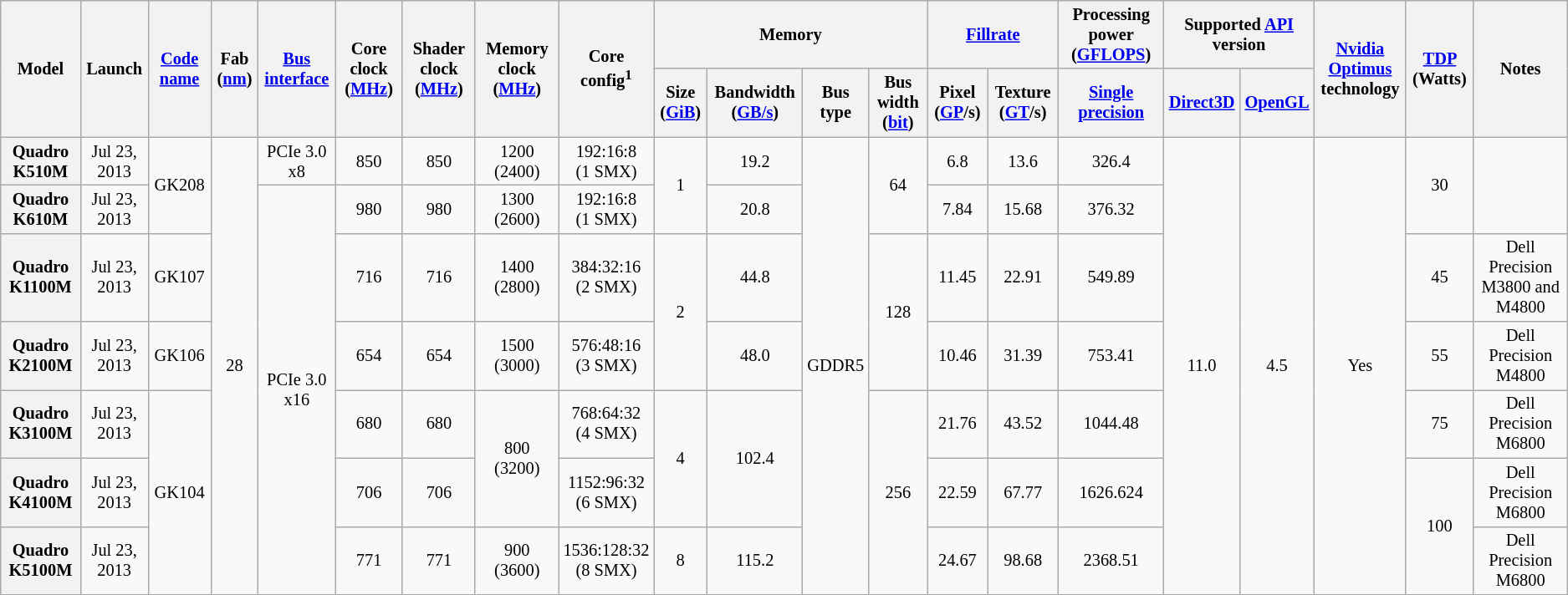<table class="mw-datatable wikitable sortable sort-under" style="font-size:85%; text-align:center;">
<tr>
<th rowspan=2>Model</th>
<th rowspan="2">Launch</th>
<th rowspan=2><a href='#'>Code name</a></th>
<th rowspan=2>Fab (<a href='#'>nm</a>)</th>
<th rowspan=2><a href='#'>Bus</a> <a href='#'>interface</a></th>
<th rowspan=2>Core clock (<a href='#'>MHz</a>)</th>
<th rowspan=2>Shader clock (<a href='#'>MHz</a>)</th>
<th rowspan=2>Memory clock (<a href='#'>MHz</a>)</th>
<th rowspan="2">Core config<sup>1</sup></th>
<th colspan=4>Memory</th>
<th colspan="2"><a href='#'>Fillrate</a></th>
<th>Processing power (<a href='#'>GFLOPS</a>)</th>
<th colspan=2>Supported <a href='#'>API</a> version</th>
<th rowspan=2><a href='#'>Nvidia Optimus</a><br>technology</th>
<th rowspan=2><a href='#'>TDP</a> (Watts)</th>
<th rowspan=2>Notes</th>
</tr>
<tr>
<th>Size (<a href='#'>GiB</a>)</th>
<th>Bandwidth (<a href='#'>GB/s</a>)</th>
<th>Bus type</th>
<th>Bus width (<a href='#'>bit</a>)</th>
<th>Pixel (<a href='#'>GP</a>/s)</th>
<th>Texture (<a href='#'>GT</a>/s)</th>
<th><a href='#'>Single precision</a></th>
<th><a href='#'>Direct3D</a></th>
<th><a href='#'>OpenGL</a></th>
</tr>
<tr>
<th>Quadro K510M</th>
<td>Jul 23, 2013</td>
<td rowspan="2">GK208</td>
<td rowspan="7">28</td>
<td>PCIe 3.0 x8</td>
<td>850</td>
<td>850</td>
<td>1200<br>(2400)</td>
<td>192:16:8<br>(1 SMX)</td>
<td rowspan="2">1</td>
<td>19.2</td>
<td rowspan="7">GDDR5</td>
<td rowspan="2">64</td>
<td>6.8</td>
<td>13.6</td>
<td>326.4</td>
<td rowspan="7">11.0</td>
<td rowspan="7">4.5</td>
<td rowspan="7">Yes</td>
<td rowspan="2">30</td>
<td rowspan="2"></td>
</tr>
<tr>
<th>Quadro K610M</th>
<td>Jul 23, 2013</td>
<td rowspan="6">PCIe 3.0 x16</td>
<td>980</td>
<td>980</td>
<td>1300<br>(2600)</td>
<td>192:16:8<br>(1 SMX)</td>
<td>20.8</td>
<td>7.84</td>
<td>15.68</td>
<td>376.32</td>
</tr>
<tr>
<th>Quadro K1100M</th>
<td>Jul 23, 2013</td>
<td>GK107</td>
<td>716</td>
<td>716</td>
<td>1400<br>(2800)</td>
<td>384:32:16<br>(2 SMX)</td>
<td rowspan="2">2</td>
<td>44.8</td>
<td rowspan="2">128</td>
<td>11.45</td>
<td>22.91</td>
<td>549.89</td>
<td>45</td>
<td>Dell Precision M3800 and M4800</td>
</tr>
<tr>
<th>Quadro K2100M</th>
<td>Jul 23, 2013</td>
<td>GK106</td>
<td>654</td>
<td>654</td>
<td>1500<br>(3000)</td>
<td>576:48:16<br>(3 SMX)</td>
<td>48.0</td>
<td>10.46</td>
<td>31.39</td>
<td>753.41</td>
<td>55</td>
<td>Dell Precision M4800</td>
</tr>
<tr>
<th>Quadro K3100M</th>
<td>Jul 23, 2013</td>
<td rowspan="3">GK104</td>
<td>680</td>
<td>680</td>
<td rowspan="2">800<br>(3200)</td>
<td>768:64:32<br>(4 SMX)</td>
<td rowspan="2">4</td>
<td rowspan="2">102.4</td>
<td rowspan="3">256</td>
<td>21.76</td>
<td>43.52</td>
<td>1044.48</td>
<td>75</td>
<td>Dell Precision M6800</td>
</tr>
<tr>
<th>Quadro K4100M</th>
<td>Jul 23, 2013</td>
<td>706</td>
<td>706</td>
<td>1152:96:32<br>(6 SMX)</td>
<td>22.59</td>
<td>67.77</td>
<td>1626.624</td>
<td rowspan="2">100</td>
<td>Dell Precision M6800</td>
</tr>
<tr>
<th>Quadro K5100M</th>
<td>Jul 23, 2013</td>
<td>771</td>
<td>771</td>
<td>900<br>(3600)</td>
<td>1536:128:32<br>(8 SMX)</td>
<td>8</td>
<td>115.2</td>
<td>24.67</td>
<td>98.68</td>
<td>2368.51</td>
<td>Dell Precision M6800</td>
</tr>
</table>
